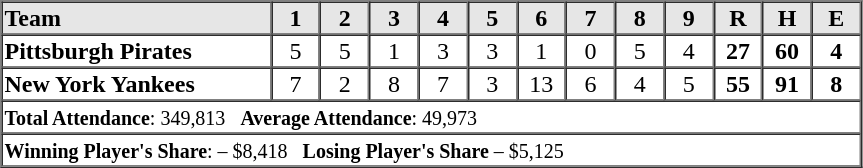<table border="1" cellspacing="0"  style="width:575px; margin-left:3em;">
<tr style="text-align:center; background:#e6e6e6;">
<th style="text-align:left; width:155px;">Team</th>
<th width=25>1</th>
<th width=25>2</th>
<th width=25>3</th>
<th width=25>4</th>
<th width=25>5</th>
<th width=25>6</th>
<th width=25>7</th>
<th width=25>8</th>
<th width=25>9</th>
<th width=25>R</th>
<th width=25>H</th>
<th width=25>E</th>
</tr>
<tr style="text-align:center;">
<td align=left><strong>Pittsburgh Pirates</strong></td>
<td>5</td>
<td>5</td>
<td>1</td>
<td>3</td>
<td>3</td>
<td>1</td>
<td>0</td>
<td>5</td>
<td>4</td>
<td><strong>27</strong></td>
<td><strong>60</strong></td>
<td><strong>4</strong></td>
</tr>
<tr style="text-align:center;">
<td align=left><strong>New York Yankees</strong></td>
<td>7</td>
<td>2</td>
<td>8</td>
<td>7</td>
<td>3</td>
<td>13</td>
<td>6</td>
<td>4</td>
<td>5</td>
<td><strong>55</strong></td>
<td><strong>91</strong></td>
<td><strong>8</strong></td>
</tr>
<tr style="text-align:left;">
<td colspan=14><small><strong>Total Attendance</strong>: 349,813   <strong>Average Attendance</strong>: 49,973</small></td>
</tr>
<tr style="text-align:left;">
<td colspan=14><small><strong>Winning Player's Share</strong>:  – $8,418   <strong>Losing Player's Share</strong> – $5,125</small></td>
</tr>
</table>
